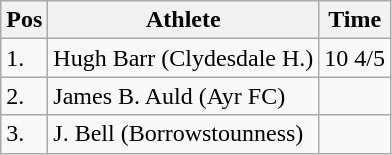<table class="wikitable">
<tr>
<th>Pos</th>
<th>Athlete</th>
<th>Time</th>
</tr>
<tr>
<td>1.</td>
<td>Hugh Barr (Clydesdale H.)</td>
<td>10 4/5</td>
</tr>
<tr>
<td>2.</td>
<td>James B. Auld (Ayr FC)</td>
<td></td>
</tr>
<tr>
<td>3.</td>
<td>J. Bell (Borrowstounness)</td>
<td></td>
</tr>
</table>
